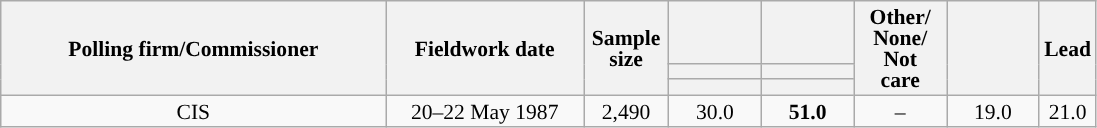<table class="wikitable collapsible collapsed" style="text-align:center; font-size:90%; line-height:14px;">
<tr style="height:42px;">
<th style="width:250px;" rowspan="3">Polling firm/Commissioner</th>
<th style="width:125px;" rowspan="3">Fieldwork date</th>
<th style="width:50px;" rowspan="3">Sample size</th>
<th style="width:55px;"></th>
<th style="width:55px;"></th>
<th style="width:55px;" rowspan="3">Other/<br>None/<br>Not<br>care</th>
<th style="width:55px;" rowspan="3"></th>
<th style="width:30px;" rowspan="3">Lead</th>
</tr>
<tr>
<th style="color:inherit;background:"></th>
<th style="color:inherit;background:"></th>
</tr>
<tr>
<th></th>
<th></th>
</tr>
<tr>
<td>CIS</td>
<td>20–22 May 1987</td>
<td>2,490</td>
<td>30.0</td>
<td><strong>51.0</strong></td>
<td>–</td>
<td>19.0</td>
<td style="background:">21.0</td>
</tr>
</table>
